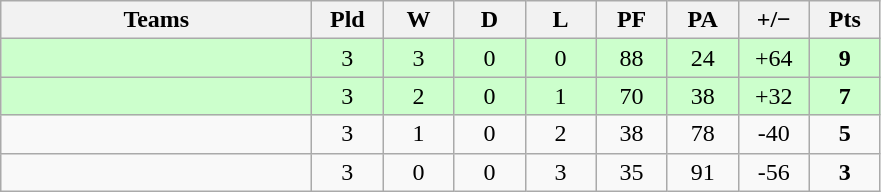<table class="wikitable" style="text-align: center;">
<tr>
<th width="200">Teams</th>
<th width="40">Pld</th>
<th width="40">W</th>
<th width="40">D</th>
<th width="40">L</th>
<th width="40">PF</th>
<th width="40">PA</th>
<th width="40">+/−</th>
<th width="40">Pts</th>
</tr>
<tr bgcolor=ccffcc>
<td align=left></td>
<td>3</td>
<td>3</td>
<td>0</td>
<td>0</td>
<td>88</td>
<td>24</td>
<td>+64</td>
<td><strong>9</strong></td>
</tr>
<tr bgcolor=ccffcc>
<td align=left></td>
<td>3</td>
<td>2</td>
<td>0</td>
<td>1</td>
<td>70</td>
<td>38</td>
<td>+32</td>
<td><strong>7</strong></td>
</tr>
<tr>
<td align=left></td>
<td>3</td>
<td>1</td>
<td>0</td>
<td>2</td>
<td>38</td>
<td>78</td>
<td>-40</td>
<td><strong>5</strong></td>
</tr>
<tr>
<td align=left></td>
<td>3</td>
<td>0</td>
<td>0</td>
<td>3</td>
<td>35</td>
<td>91</td>
<td>-56</td>
<td><strong>3</strong></td>
</tr>
</table>
